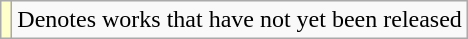<table class="wikitable">
<tr>
<td style="background:#FFFFCC;"></td>
<td>Denotes works that have not yet been released</td>
</tr>
</table>
